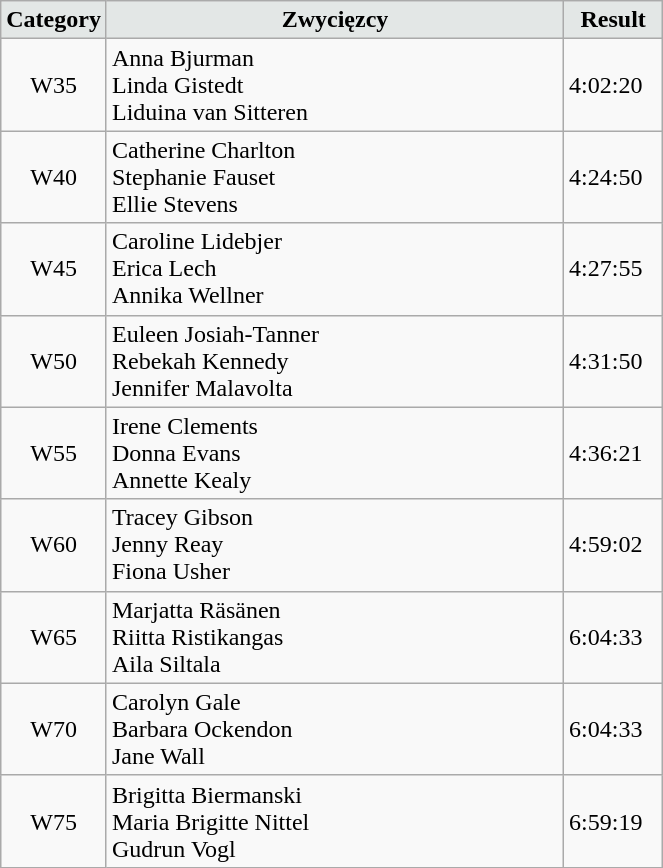<table class="wikitable" width=35%>
<tr>
<td width=15% align="center" bgcolor=#E3E7E6><strong>Category</strong></td>
<td align="center" bgcolor=#E3E7E6> <strong>Zwycięzcy</strong></td>
<td width=15% align="center" bgcolor=#E3E7E6><strong>Result</strong></td>
</tr>
<tr>
<td align="center">W35</td>
<td> Anna Bjurman<br> Linda Gistedt<br> Liduina van Sitteren</td>
<td>4:02:20</td>
</tr>
<tr>
<td align="center">W40</td>
<td> Catherine Charlton<br> Stephanie Fauset<br> Ellie Stevens</td>
<td>4:24:50</td>
</tr>
<tr>
<td align="center">W45</td>
<td> Caroline Lidebjer<br> Erica Lech<br> Annika Wellner</td>
<td>4:27:55</td>
</tr>
<tr>
<td align="center">W50</td>
<td> Euleen Josiah-Tanner<br> Rebekah Kennedy<br> Jennifer Malavolta</td>
<td>4:31:50</td>
</tr>
<tr>
<td align="center">W55</td>
<td> Irene Clements<br> Donna Evans<br> Annette Kealy</td>
<td>4:36:21</td>
</tr>
<tr>
<td align="center">W60</td>
<td> Tracey Gibson<br> Jenny Reay<br> Fiona Usher</td>
<td>4:59:02</td>
</tr>
<tr>
<td align="center">W65</td>
<td> Marjatta Räsänen<br> Riitta Ristikangas<br> Aila Siltala</td>
<td>6:04:33</td>
</tr>
<tr>
<td align="center">W70</td>
<td> Carolyn Gale<br> Barbara Ockendon<br> Jane Wall</td>
<td>6:04:33</td>
</tr>
<tr>
<td align="center">W75</td>
<td> Brigitta Biermanski<br> Maria Brigitte Nittel<br> Gudrun Vogl</td>
<td>6:59:19</td>
</tr>
</table>
